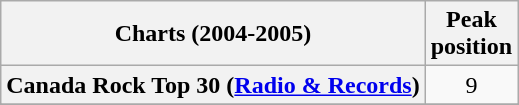<table class="wikitable sortable plainrowheaders">
<tr>
<th>Charts (2004-2005)</th>
<th>Peak<br>position</th>
</tr>
<tr>
<th scope="row">Canada Rock Top 30 (<a href='#'>Radio & Records</a>)</th>
<td align=center>9</td>
</tr>
<tr>
</tr>
<tr>
</tr>
</table>
